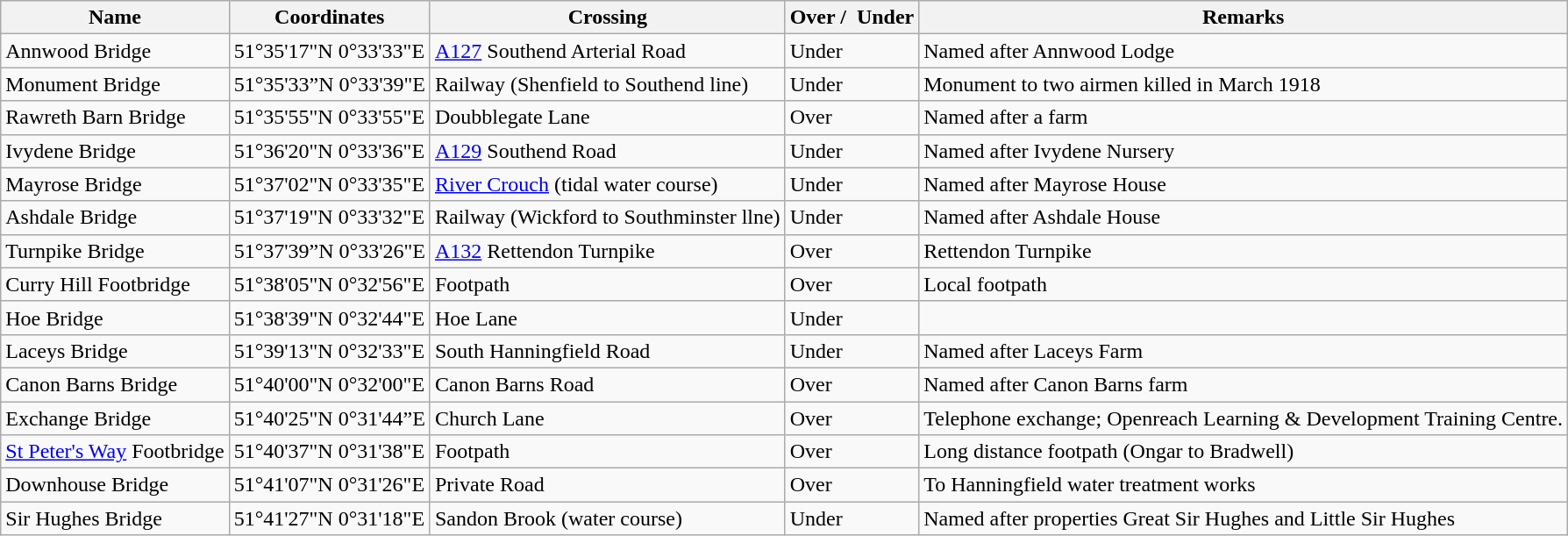<table class="wikitable">
<tr>
<th>Name</th>
<th>Coordinates</th>
<th>Crossing</th>
<th>Over /  Under</th>
<th>Remarks</th>
</tr>
<tr>
<td>Annwood Bridge</td>
<td>51°35'17"N 0°33'33"E</td>
<td><a href='#'>A127</a> Southend Arterial Road</td>
<td>Under</td>
<td>Named after Annwood Lodge</td>
</tr>
<tr>
<td>Monument Bridge</td>
<td>51°35'33”N  0°33'39"E</td>
<td>Railway (Shenfield to Southend line)</td>
<td>Under</td>
<td>Monument to two airmen killed in March 1918</td>
</tr>
<tr>
<td>Rawreth Barn Bridge</td>
<td>51°35'55"N  0°33'55"E</td>
<td>Doubblegate  Lane</td>
<td>Over</td>
<td>Named after a farm</td>
</tr>
<tr>
<td>Ivydene Bridge</td>
<td>51°36'20"N  0°33'36"E</td>
<td><a href='#'>A129</a> Southend Road</td>
<td>Under</td>
<td>Named after Ivydene Nursery</td>
</tr>
<tr>
<td>Mayrose Bridge</td>
<td>51°37'02"N 0°33'35"E</td>
<td><a href='#'>River Crouch</a> (tidal water course)</td>
<td>Under</td>
<td>Named after Mayrose House</td>
</tr>
<tr>
<td>Ashdale Bridge</td>
<td>51°37'19"N  0°33'32"E</td>
<td>Railway (Wickford to Southminster llne)</td>
<td>Under</td>
<td>Named after Ashdale House</td>
</tr>
<tr>
<td>Turnpike Bridge</td>
<td>51°37'39”N  0°33'26"E</td>
<td><a href='#'>A132</a> Rettendon Turnpike</td>
<td>Over</td>
<td>Rettendon Turnpike</td>
</tr>
<tr>
<td>Curry Hill Footbridge</td>
<td>51°38'05"N  0°32'56"E</td>
<td>Footpath</td>
<td>Over</td>
<td>Local footpath</td>
</tr>
<tr>
<td>Hoe Bridge</td>
<td>51°38'39"N  0°32'44"E</td>
<td>Hoe Lane</td>
<td>Under</td>
<td></td>
</tr>
<tr>
<td>Laceys Bridge</td>
<td>51°39'13"N  0°32'33"E</td>
<td>South Hanningfield Road</td>
<td>Under</td>
<td>Named after Laceys Farm</td>
</tr>
<tr>
<td>Canon Barns Bridge</td>
<td>51°40'00"N  0°32'00"E</td>
<td>Canon Barns Road</td>
<td>Over</td>
<td>Named after Canon Barns farm</td>
</tr>
<tr>
<td>Exchange Bridge</td>
<td>51°40'25"N  0°31'44”E</td>
<td>Church Lane</td>
<td>Over</td>
<td>Telephone exchange; Openreach Learning & Development Training Centre.</td>
</tr>
<tr>
<td><a href='#'>St Peter's Way</a> Footbridge</td>
<td>51°40'37"N  0°31'38"E</td>
<td>Footpath</td>
<td>Over</td>
<td>Long distance footpath (Ongar to Bradwell)</td>
</tr>
<tr>
<td>Downhouse Bridge</td>
<td>51°41'07"N  0°31'26"E</td>
<td>Private Road</td>
<td>Over</td>
<td>To Hanningfield water treatment works</td>
</tr>
<tr>
<td>Sir Hughes Bridge</td>
<td>51°41'27"N  0°31'18"E</td>
<td>Sandon Brook (water course)</td>
<td>Under</td>
<td>Named after properties Great Sir Hughes and Little Sir Hughes</td>
</tr>
</table>
